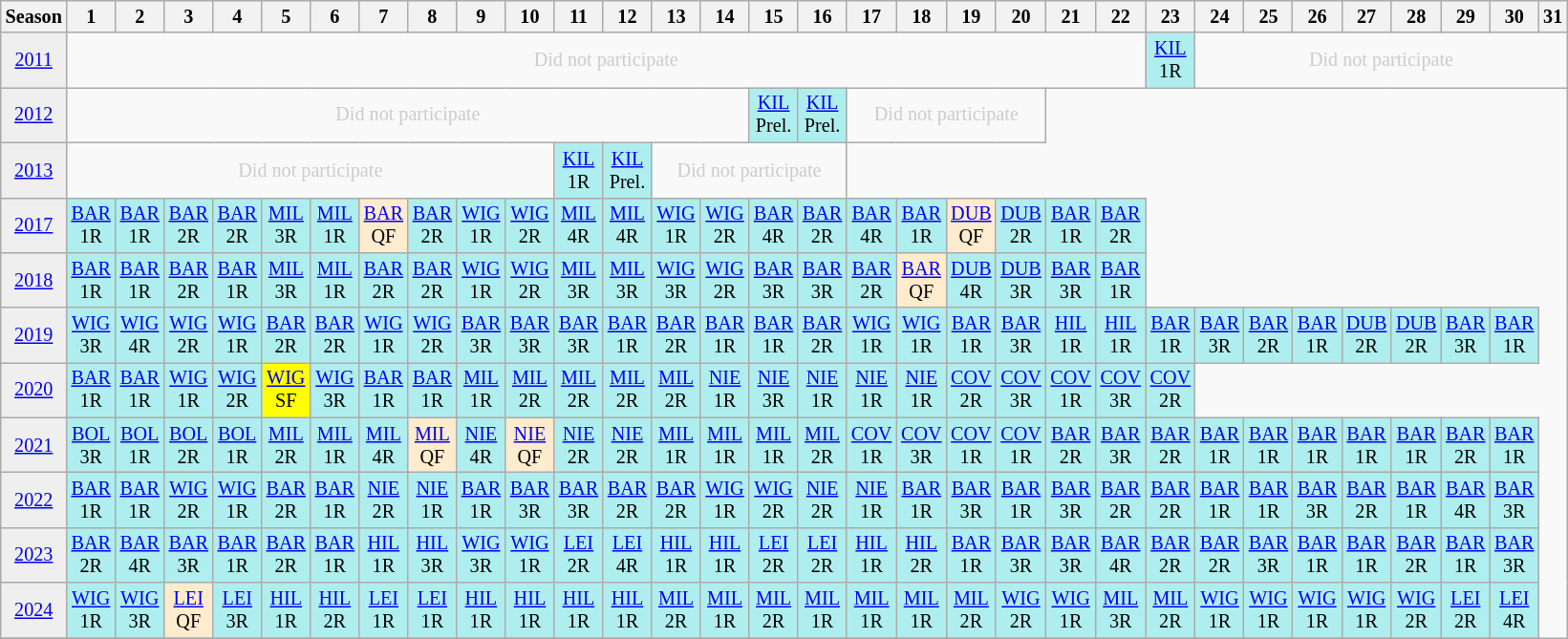<table class="wikitable" style="width:28%; margin:0; font-size:84%">
<tr>
<th>Season</th>
<th>1</th>
<th>2</th>
<th>3</th>
<th>4</th>
<th>5</th>
<th>6</th>
<th>7</th>
<th>8</th>
<th>9</th>
<th>10</th>
<th>11</th>
<th>12</th>
<th>13</th>
<th>14</th>
<th>15</th>
<th>16</th>
<th>17</th>
<th>18</th>
<th>19</th>
<th>20</th>
<th>21</th>
<th>22</th>
<th>23</th>
<th>24</th>
<th>25</th>
<th>26</th>
<th>27</th>
<th>28</th>
<th>29</th>
<th>30</th>
<th>31</th>
</tr>
<tr>
<td style="text-align:center; background:#efefef;"><a href='#'>2011</a></td>
<td colspan="22" style="text-align:center; color:#ccc;">Did not participate</td>
<td style="text-align:center; background:#afeeee;"><a href='#'>KIL</a><br>1R</td>
<td colspan="8" style="text-align:center; color:#ccc;">Did not participate</td>
</tr>
<tr>
<td style="text-align:center; background:#efefef;"><a href='#'>2012</a><br></td>
<td colspan="14" style="text-align:center; color:#ccc;">Did not participate</td>
<td style="text-align:center; background:#afeeee;"><a href='#'>KIL</a><br>Prel.</td>
<td style="text-align:center; background:#afeeee;"><a href='#'>KIL</a><br>Prel.</td>
<td colspan="4" style="text-align:center; color:#ccc;">Did not participate</td>
</tr>
<tr>
<td style="text-align:center; background:#efefef;"><a href='#'>2013</a> <br></td>
<td colspan="10" style="text-align:center; color:#ccc;">Did not participate</td>
<td style="text-align:center; background:#afeeee;"><a href='#'>KIL</a><br>1R</td>
<td style="text-align:center; background:#afeeee;"><a href='#'>KIL</a><br>Prel.</td>
<td colspan="4" style="text-align:center; color:#ccc;">Did not participate</td>
</tr>
<tr>
<td style="text-align:center; background:#efefef;"><a href='#'>2017</a></td>
<td style="text-align:center; background:#afeeee;"><a href='#'>BAR</a><br>1R</td>
<td style="text-align:center; background:#afeeee;"><a href='#'>BAR</a><br>1R</td>
<td style="text-align:center; background:#afeeee;"><a href='#'>BAR</a><br>2R</td>
<td style="text-align:center; background:#afeeee;"><a href='#'>BAR</a><br>2R</td>
<td style="text-align:center; background:#afeeee;"><a href='#'>MIL</a><br>3R</td>
<td style="text-align:center; background:#afeeee;"><a href='#'>MIL</a><br>1R</td>
<td style="text-align:center; background:#ffebcd;"><a href='#'>BAR</a><br>QF</td>
<td style="text-align:center; background:#afeeee;"><a href='#'>BAR</a><br>2R</td>
<td style="text-align:center; background:#afeeee;"><a href='#'>WIG</a><br>1R</td>
<td style="text-align:center; background:#afeeee;"><a href='#'>WIG</a><br>2R</td>
<td style="text-align:center; background:#afeeee;"><a href='#'>MIL</a><br>4R</td>
<td style="text-align:center; background:#afeeee;"><a href='#'>MIL</a><br>4R</td>
<td style="text-align:center; background:#afeeee;"><a href='#'>WIG</a><br>1R</td>
<td style="text-align:center; background:#afeeee;"><a href='#'>WIG</a><br>2R</td>
<td style="text-align:center; background:#afeeee;"><a href='#'>BAR</a><br>4R</td>
<td style="text-align:center; background:#afeeee;"><a href='#'>BAR</a><br>2R</td>
<td style="text-align:center; background:#afeeee;"><a href='#'>BAR</a><br>4R</td>
<td style="text-align:center; background:#afeeee;"><a href='#'>BAR</a><br>1R</td>
<td style="text-align:center; background:#ffebcd;"><a href='#'>DUB</a><br>QF</td>
<td style="text-align:center; background:#afeeee;"><a href='#'>DUB</a><br>2R</td>
<td style="text-align:center; background:#afeeee;"><a href='#'>BAR</a><br>1R</td>
<td style="text-align:center; background:#afeeee;"><a href='#'>BAR</a><br>2R</td>
</tr>
<tr>
<td style="text-align:center; background:#efefef;"><a href='#'>2018</a></td>
<td style="text-align:center; background:#afeeee;"><a href='#'>BAR</a><br>1R</td>
<td style="text-align:center; background:#afeeee;"><a href='#'>BAR</a><br>1R</td>
<td style="text-align:center; background:#afeeee;"><a href='#'>BAR</a><br>2R</td>
<td style="text-align:center; background:#afeeee;"><a href='#'>BAR</a><br>1R</td>
<td style="text-align:center; background:#afeeee;"><a href='#'>MIL</a><br>3R</td>
<td style="text-align:center; background:#afeeee;"><a href='#'>MIL</a><br>1R</td>
<td style="text-align:center; background:#afeeee;"><a href='#'>BAR</a><br>2R</td>
<td style="text-align:center; background:#afeeee;"><a href='#'>BAR</a><br>2R</td>
<td style="text-align:center; background:#afeeee;"><a href='#'>WIG</a><br>1R</td>
<td style="text-align:center; background:#afeeee;"><a href='#'>WIG</a><br>2R</td>
<td style="text-align:center; background:#afeeee;"><a href='#'>MIL</a><br>3R</td>
<td style="text-align:center; background:#afeeee;"><a href='#'>MIL</a><br>3R</td>
<td style="text-align:center; background:#afeeee;"><a href='#'>WIG</a><br>3R</td>
<td style="text-align:center; background:#afeeee;"><a href='#'>WIG</a><br>2R</td>
<td style="text-align:center; background:#afeeee;"><a href='#'>BAR</a><br>3R</td>
<td style="text-align:center; background:#afeeee;"><a href='#'>BAR</a><br>3R</td>
<td style="text-align:center; background:#afeeee;"><a href='#'>BAR</a><br>2R</td>
<td style="text-align:center; background:#ffebcd;"><a href='#'>BAR</a><br>QF</td>
<td style="text-align:center; background:#afeeee;"><a href='#'>DUB</a><br>4R</td>
<td style="text-align:center; background:#afeeee;"><a href='#'>DUB</a><br>3R</td>
<td style="text-align:center; background:#afeeee;"><a href='#'>BAR</a><br>3R</td>
<td style="text-align:center; background:#afeeee;"><a href='#'>BAR</a><br>1R</td>
</tr>
<tr>
<td style="text-align:center; background:#efefef;"><a href='#'>2019</a></td>
<td style="text-align:center; background:#afeeee;"><a href='#'>WIG</a><br>3R</td>
<td style="text-align:center; background:#afeeee;"><a href='#'>WIG</a><br>4R</td>
<td style="text-align:center; background:#afeeee;"><a href='#'>WIG</a><br>2R</td>
<td style="text-align:center; background:#afeeee;"><a href='#'>WIG</a><br>1R</td>
<td style="text-align:center; background:#afeeee;"><a href='#'>BAR</a><br>2R</td>
<td style="text-align:center; background:#afeeee;"><a href='#'>BAR</a><br>2R</td>
<td style="text-align:center; background:#afeeee;"><a href='#'>WIG</a><br>1R</td>
<td style="text-align:center; background:#afeeee;"><a href='#'>WIG</a><br>2R</td>
<td style="text-align:center; background:#afeeee;"><a href='#'>BAR</a><br>3R</td>
<td style="text-align:center; background:#afeeee;"><a href='#'>BAR</a><br>3R</td>
<td style="text-align:center; background:#afeeee;"><a href='#'>BAR</a><br>3R</td>
<td style="text-align:center; background:#afeeee;"><a href='#'>BAR</a><br>1R</td>
<td style="text-align:center; background:#afeeee;"><a href='#'>BAR</a><br>2R</td>
<td style="text-align:center; background:#afeeee;"><a href='#'>BAR</a><br>1R</td>
<td style="text-align:center; background:#afeeee;"><a href='#'>BAR</a><br>1R</td>
<td style="text-align:center; background:#afeeee;"><a href='#'>BAR</a><br>2R</td>
<td style="text-align:center; background:#afeeee;"><a href='#'>WIG</a><br>1R</td>
<td style="text-align:center; background:#afeeee;"><a href='#'>WIG</a><br>1R</td>
<td style="text-align:center; background:#afeeee;"><a href='#'>BAR</a><br>1R</td>
<td style="text-align:center; background:#afeeee;"><a href='#'>BAR</a><br>3R</td>
<td style="text-align:center; background:#afeeee;"><a href='#'>HIL</a><br>1R</td>
<td style="text-align:center; background:#afeeee;"><a href='#'>HIL</a><br>1R</td>
<td style="text-align:center; background:#afeeee;"><a href='#'>BAR</a><br>1R</td>
<td style="text-align:center; background:#afeeee;"><a href='#'>BAR</a><br>3R</td>
<td style="text-align:center; background:#afeeee;"><a href='#'>BAR</a><br>2R</td>
<td style="text-align:center; background:#afeeee;"><a href='#'>BAR</a><br>1R</td>
<td style="text-align:center; background:#afeeee;"><a href='#'>DUB</a><br>2R</td>
<td style="text-align:center; background:#afeeee;"><a href='#'>DUB</a><br>2R</td>
<td style="text-align:center; background:#afeeee;"><a href='#'>BAR</a><br>3R</td>
<td style="text-align:center; background:#afeeee;"><a href='#'>BAR</a><br>1R</td>
</tr>
<tr>
<td style="text-align:center; background:#efefef;"><a href='#'>2020</a></td>
<td style="text-align:center; background:#afeeee;"><a href='#'>BAR</a><br>1R</td>
<td style="text-align:center; background:#afeeee;"><a href='#'>BAR</a><br>1R</td>
<td style="text-align:center; background:#afeeee;"><a href='#'>WIG</a><br>1R</td>
<td style="text-align:center; background:#afeeee;"><a href='#'>WIG</a><br>2R</td>
<td style="text-align:center; background:yellow;"><a href='#'>WIG</a><br>SF</td>
<td style="text-align:center; background:#afeeee;"><a href='#'>WIG</a><br>3R</td>
<td style="text-align:center; background:#afeeee;"><a href='#'>BAR</a><br>1R</td>
<td style="text-align:center; background:#afeeee;"><a href='#'>BAR</a><br>1R</td>
<td style="text-align:center; background:#afeeee;"><a href='#'>MIL</a><br>1R</td>
<td style="text-align:center; background:#afeeee;"><a href='#'>MIL</a><br>2R</td>
<td style="text-align:center; background:#afeeee;"><a href='#'>MIL</a><br>2R</td>
<td style="text-align:center; background:#afeeee;"><a href='#'>MIL</a><br>2R</td>
<td style="text-align:center; background:#afeeee;"><a href='#'>MIL</a><br>2R</td>
<td style="text-align:center; background:#afeeee;"><a href='#'>NIE</a><br>1R</td>
<td style="text-align:center; background:#afeeee;"><a href='#'>NIE</a><br>3R</td>
<td style="text-align:center; background:#afeeee;"><a href='#'>NIE</a><br>1R</td>
<td style="text-align:center; background:#afeeee;"><a href='#'>NIE</a><br>1R</td>
<td style="text-align:center; background:#afeeee;"><a href='#'>NIE</a><br>1R</td>
<td style="text-align:center; background:#afeeee;"><a href='#'>COV</a><br>2R</td>
<td style="text-align:center; background:#afeeee;"><a href='#'>COV</a><br>3R</td>
<td style="text-align:center; background:#afeeee;"><a href='#'>COV</a><br>1R</td>
<td style="text-align:center; background:#afeeee;"><a href='#'>COV</a><br>3R</td>
<td style="text-align:center; background:#afeeee;"><a href='#'>COV</a><br>2R</td>
</tr>
<tr>
<td style="text-align:center; background:#efefef;"><a href='#'>2021</a></td>
<td style="text-align:center; background:#afeeee;"><a href='#'>BOL</a><br>3R</td>
<td style="text-align:center; background:#afeeee;"><a href='#'>BOL</a><br>1R</td>
<td style="text-align:center; background:#afeeee;"><a href='#'>BOL</a><br>2R</td>
<td style="text-align:center; background:#afeeee;"><a href='#'>BOL</a><br>1R</td>
<td style="text-align:center; background:#afeeee;"><a href='#'>MIL</a><br>2R</td>
<td style="text-align:center; background:#afeeee;"><a href='#'>MIL</a><br>1R</td>
<td style="text-align:center; background:#afeeee;"><a href='#'>MIL</a><br>4R</td>
<td style="text-align:center; background:#ffebcd;"><a href='#'>MIL</a><br>QF</td>
<td style="text-align:center; background:#afeeee;"><a href='#'>NIE</a><br>4R</td>
<td style="text-align:center; background:#ffebcd;"><a href='#'>NIE</a><br>QF</td>
<td style="text-align:center; background:#afeeee;"><a href='#'>NIE</a><br>2R</td>
<td style="text-align:center; background:#afeeee;"><a href='#'>NIE</a><br>2R</td>
<td style="text-align:center; background:#afeeee;"><a href='#'>MIL</a><br>1R</td>
<td style="text-align:center; background:#afeeee;"><a href='#'>MIL</a><br>1R</td>
<td style="text-align:center; background:#afeeee;"><a href='#'>MIL</a><br>1R</td>
<td style="text-align:center; background:#afeeee;"><a href='#'>MIL</a><br>2R</td>
<td style="text-align:center; background:#afeeee;"><a href='#'>COV</a><br>1R</td>
<td style="text-align:center; background:#afeeee;"><a href='#'>COV</a><br>3R</td>
<td style="text-align:center; background:#afeeee;"><a href='#'>COV</a><br>1R</td>
<td style="text-align:center; background:#afeeee;"><a href='#'>COV</a><br>1R</td>
<td style="text-align:center; background:#afeeee;"><a href='#'>BAR</a><br>2R</td>
<td style="text-align:center; background:#afeeee;"><a href='#'>BAR</a><br>3R</td>
<td style="text-align:center; background:#afeeee;"><a href='#'>BAR</a><br>2R</td>
<td style="text-align:center; background:#afeeee;"><a href='#'>BAR</a><br>1R</td>
<td style="text-align:center; background:#afeeee;"><a href='#'>BAR</a><br>1R</td>
<td style="text-align:center; background:#afeeee;"><a href='#'>BAR</a><br>1R</td>
<td style="text-align:center; background:#afeeee;"><a href='#'>BAR</a><br>1R</td>
<td style="text-align:center; background:#afeeee;"><a href='#'>BAR</a><br>1R</td>
<td style="text-align:center; background:#afeeee;"><a href='#'>BAR</a><br>2R</td>
<td style="text-align:center; background:#afeeee;"><a href='#'>BAR</a><br>1R</td>
</tr>
<tr>
<td style="text-align:center; background:#efefef;"><a href='#'>2022</a></td>
<td style="text-align:center; background:#afeeee;"><a href='#'>BAR</a><br>1R</td>
<td style="text-align:center; background:#afeeee;"><a href='#'>BAR</a><br>1R</td>
<td style="text-align:center; background:#afeeee;"><a href='#'>WIG</a><br>2R</td>
<td style="text-align:center; background:#afeeee;"><a href='#'>WIG</a><br>1R</td>
<td style="text-align:center; background:#afeeee;"><a href='#'>BAR</a><br>2R</td>
<td style="text-align:center; background:#afeeee;"><a href='#'>BAR</a><br>1R</td>
<td style="text-align:center; background:#afeeee;"><a href='#'>NIE</a><br>2R</td>
<td style="text-align:center; background:#afeeee;"><a href='#'>NIE</a><br>1R</td>
<td style="text-align:center; background:#afeeee;"><a href='#'>BAR</a><br>1R</td>
<td style="text-align:center; background:#afeeee;"><a href='#'>BAR</a><br>3R</td>
<td style="text-align:center; background:#afeeee;"><a href='#'>BAR</a><br>3R</td>
<td style="text-align:center; background:#afeeee;"><a href='#'>BAR</a><br>2R</td>
<td style="text-align:center; background:#afeeee;"><a href='#'>BAR</a><br>2R</td>
<td style="text-align:center; background:#afeeee;"><a href='#'>WIG</a><br>1R</td>
<td style="text-align:center; background:#afeeee;"><a href='#'>WIG</a><br>2R</td>
<td style="text-align:center; background:#afeeee;"><a href='#'>NIE</a><br>2R</td>
<td style="text-align:center; background:#afeeee;"><a href='#'>NIE</a><br>1R</td>
<td style="text-align:center; background:#afeeee;"><a href='#'>BAR</a><br>1R</td>
<td style="text-align:center; background:#afeeee;"><a href='#'>BAR</a><br>3R</td>
<td style="text-align:center; background:#afeeee;"><a href='#'>BAR</a><br>1R</td>
<td style="text-align:center; background:#afeeee;"><a href='#'>BAR</a><br>3R</td>
<td style="text-align:center; background:#afeeee;"><a href='#'>BAR</a><br>2R</td>
<td style="text-align:center; background:#afeeee;"><a href='#'>BAR</a><br>2R</td>
<td style="text-align:center; background:#afeeee;"><a href='#'>BAR</a><br>1R</td>
<td style="text-align:center; background:#afeeee;"><a href='#'>BAR</a><br>1R</td>
<td style="text-align:center; background:#afeeee;"><a href='#'>BAR</a><br>3R</td>
<td style="text-align:center; background:#afeeee;"><a href='#'>BAR</a><br>2R</td>
<td style="text-align:center; background:#afeeee;"><a href='#'>BAR</a><br>1R</td>
<td style="text-align:center; background:#afeeee;"><a href='#'>BAR</a><br>4R</td>
<td style="text-align:center; background:#afeeee;"><a href='#'>BAR</a><br>3R</td>
</tr>
<tr>
<td style="text-align:center; background:#efefef;"><a href='#'>2023</a></td>
<td style="text-align:center; background:#afeeee;"><a href='#'>BAR</a><br>2R</td>
<td style="text-align:center; background:#afeeee;"><a href='#'>BAR</a><br>4R</td>
<td style="text-align:center; background:#afeeee;"><a href='#'>BAR</a><br>3R</td>
<td style="text-align:center; background:#afeeee;"><a href='#'>BAR</a><br>1R</td>
<td style="text-align:center; background:#afeeee;"><a href='#'>BAR</a><br>2R</td>
<td style="text-align:center; background:#afeeee;"><a href='#'>BAR</a><br>1R</td>
<td style="text-align:center; background:#afeeee;"><a href='#'>HIL</a><br>1R</td>
<td style="text-align:center; background:#afeeee;"><a href='#'>HIL</a><br>3R</td>
<td style="text-align:center; background:#afeeee;"><a href='#'>WIG</a><br>3R</td>
<td style="text-align:center; background:#afeeee;"><a href='#'>WIG</a><br>1R</td>
<td style="text-align:center; background:#afeeee;"><a href='#'>LEI</a><br>2R</td>
<td style="text-align:center; background:#afeeee;"><a href='#'>LEI</a><br>4R</td>
<td style="text-align:center; background:#afeeee;"><a href='#'>HIL</a><br>1R</td>
<td style="text-align:center; background:#afeeee;"><a href='#'>HIL</a><br>1R</td>
<td style="text-align:center; background:#afeeee;"><a href='#'>LEI</a><br>2R</td>
<td style="text-align:center; background:#afeeee;"><a href='#'>LEI</a><br>2R</td>
<td style="text-align:center; background:#afeeee;"><a href='#'>HIL</a><br>1R</td>
<td style="text-align:center; background:#afeeee;"><a href='#'>HIL</a><br>2R</td>
<td style="text-align:center; background:#afeeee;"><a href='#'>BAR</a><br>1R</td>
<td style="text-align:center; background:#afeeee;"><a href='#'>BAR</a><br>3R</td>
<td style="text-align:center; background:#afeeee;"><a href='#'>BAR</a><br>3R</td>
<td style="text-align:center; background:#afeeee;"><a href='#'>BAR</a><br>4R</td>
<td style="text-align:center; background:#afeeee;"><a href='#'>BAR</a><br>2R</td>
<td style="text-align:center; background:#afeeee;"><a href='#'>BAR</a><br>2R</td>
<td style="text-align:center; background:#afeeee;"><a href='#'>BAR</a><br>3R</td>
<td style="text-align:center; background:#afeeee;"><a href='#'>BAR</a><br>1R</td>
<td style="text-align:center; background:#afeeee;"><a href='#'>BAR</a><br>1R</td>
<td style="text-align:center; background:#afeeee;"><a href='#'>BAR</a><br>2R</td>
<td style="text-align:center; background:#afeeee;"><a href='#'>BAR</a><br>1R</td>
<td style="text-align:center; background:#afeeee;"><a href='#'>BAR</a><br>3R</td>
</tr>
<tr>
<td style="text-align:center; background:#efefef;"><a href='#'>2024</a></td>
<td style="text-align:center; background:#afeeee;"><a href='#'>WIG</a><br>1R</td>
<td style="text-align:center; background:#afeeee;"><a href='#'>WIG</a><br>3R</td>
<td style="text-align:center; background:#ffebcd;"><a href='#'>LEI</a><br>QF</td>
<td style="text-align:center; background:#afeeee;"><a href='#'>LEI</a><br>3R</td>
<td style="text-align:center; background:#afeeee;"><a href='#'>HIL</a><br>1R</td>
<td style="text-align:center; background:#afeeee;"><a href='#'>HIL</a><br>2R</td>
<td style="text-align:center; background:#afeeee;"><a href='#'>LEI</a><br>1R</td>
<td style="text-align:center; background:#afeeee;"><a href='#'>LEI</a><br>1R</td>
<td style="text-align:center; background:#afeeee;"><a href='#'>HIL</a><br>1R</td>
<td style="text-align:center; background:#afeeee;"><a href='#'>HIL</a><br>1R</td>
<td style="text-align:center; background:#afeeee;"><a href='#'>HIL</a><br>1R</td>
<td style="text-align:center; background:#afeeee;"><a href='#'>HIL</a><br>1R</td>
<td style="text-align:center; background:#afeeee;"><a href='#'>MIL</a><br>2R</td>
<td style="text-align:center; background:#afeeee;"><a href='#'>MIL</a><br>1R</td>
<td style="text-align:center; background:#afeeee;"><a href='#'>MIL</a><br>2R</td>
<td style="text-align:center; background:#afeeee;"><a href='#'>MIL</a><br>1R</td>
<td style="text-align:center; background:#afeeee;"><a href='#'>MIL</a><br>1R</td>
<td style="text-align:center; background:#afeeee;"><a href='#'>MIL</a><br>1R</td>
<td style="text-align:center; background:#afeeee;"><a href='#'>MIL</a><br>2R</td>
<td style="text-align:center; background:#afeeee;"><a href='#'>WIG</a><br>2R</td>
<td style="text-align:center; background:#afeeee;"><a href='#'>WIG</a><br>1R</td>
<td style="text-align:center; background:#afeeee;"><a href='#'>MIL</a><br>3R</td>
<td style="text-align:center; background:#afeeee;"><a href='#'>MIL</a><br>2R</td>
<td style="text-align:center; background:#afeeee;"><a href='#'>WIG</a><br>1R</td>
<td style="text-align:center; background:#afeeee;"><a href='#'>WIG</a><br>1R</td>
<td style="text-align:center; background:#afeeee;"><a href='#'>WIG</a><br>1R</td>
<td style="text-align:center; background:#afeeee;"><a href='#'>WIG</a><br>1R</td>
<td style="text-align:center; background:#afeeee;"><a href='#'>WIG</a><br>2R</td>
<td style="text-align:center; background:#afeeee;"><a href='#'>LEI</a><br>2R</td>
<td style="text-align:center; background:#afeeee;"><a href='#'>LEI</a><br>4R</td>
</tr>
<tr>
</tr>
</table>
